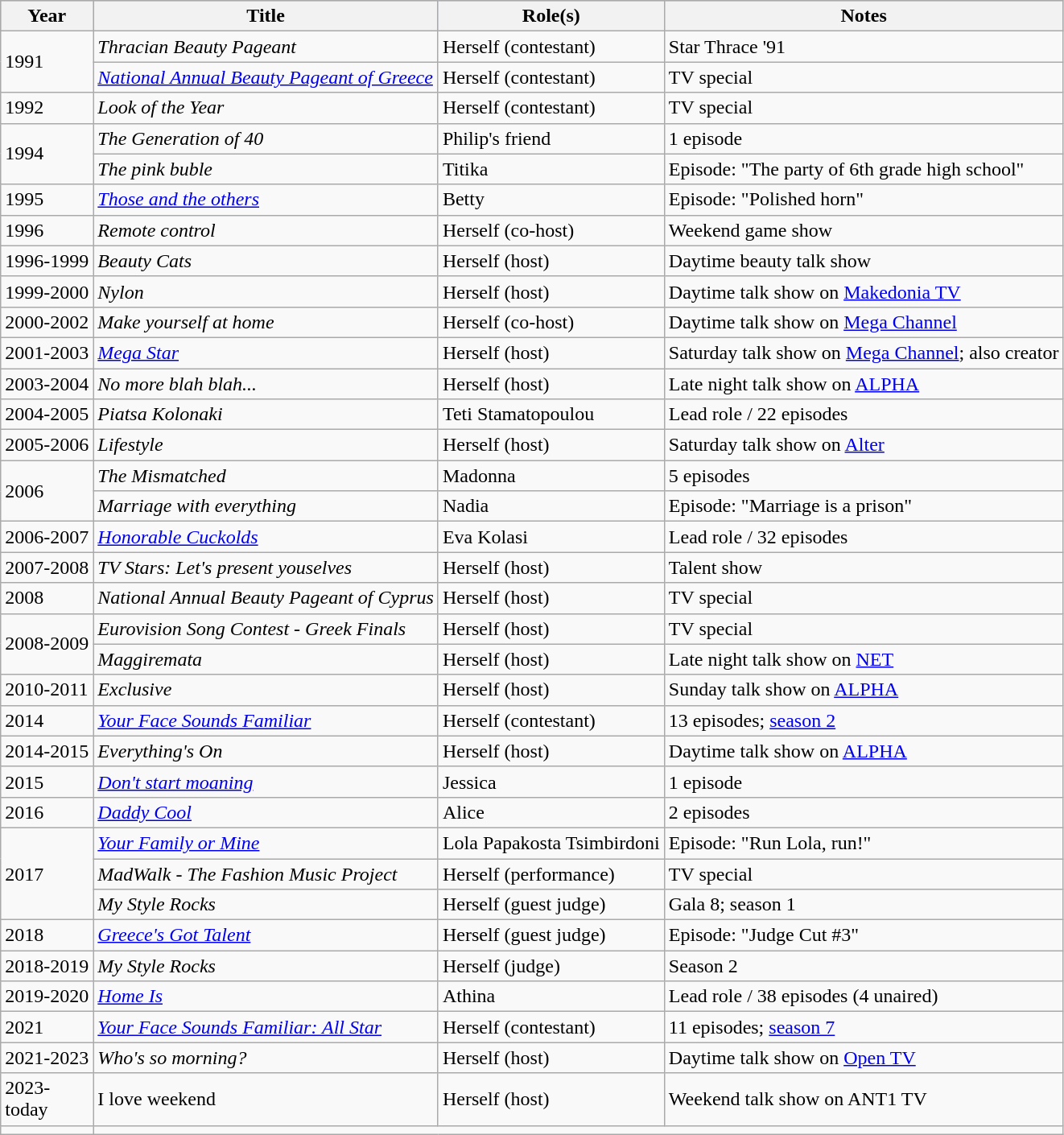<table class="wikitable">
<tr style="background:#b0c4de; text-align:center;">
<th>Year</th>
<th>Title</th>
<th>Role(s)</th>
<th>Notes</th>
</tr>
<tr>
<td rowspan="2">1991</td>
<td><em>Thracian Beauty Pageant</em></td>
<td>Herself (contestant)</td>
<td>Star Thrace '91</td>
</tr>
<tr>
<td><em><a href='#'>National Annual Beauty Pageant of Greece</a></em></td>
<td>Herself (contestant)</td>
<td>TV special</td>
</tr>
<tr>
<td>1992</td>
<td><em>Look of the Year</em></td>
<td>Herself (contestant)</td>
<td>TV special</td>
</tr>
<tr>
<td rowspan="2">1994</td>
<td><em>The Generation of 40</em></td>
<td>Philip's friend</td>
<td>1 episode</td>
</tr>
<tr>
<td><em>The pink buble</em></td>
<td>Titika</td>
<td>Episode: "The party of 6th grade high school"</td>
</tr>
<tr>
<td>1995</td>
<td><em><a href='#'>Those and the others</a></em></td>
<td>Betty</td>
<td>Episode: "Polished horn"</td>
</tr>
<tr>
<td>1996</td>
<td><em>Remote control</em></td>
<td>Herself (co-host)</td>
<td>Weekend game show</td>
</tr>
<tr>
<td>1996-1999</td>
<td><em>Beauty Cats</em></td>
<td>Herself (host)</td>
<td>Daytime beauty talk show</td>
</tr>
<tr>
<td>1999-2000</td>
<td><em>Nylon</em></td>
<td>Herself (host)</td>
<td>Daytime talk show on <a href='#'>Makedonia TV</a></td>
</tr>
<tr>
<td>2000-2002</td>
<td><em>Make yourself at home</em></td>
<td>Herself (co-host)</td>
<td>Daytime talk show on <a href='#'>Mega Channel</a></td>
</tr>
<tr>
<td>2001-2003</td>
<td><em><a href='#'>Mega Star</a></em></td>
<td>Herself (host)</td>
<td>Saturday talk show on <a href='#'>Mega Channel</a>; also creator</td>
</tr>
<tr>
<td>2003-2004</td>
<td><em>No more blah blah...</em></td>
<td>Herself (host)</td>
<td>Late night talk show on <a href='#'>ALPHA</a></td>
</tr>
<tr>
<td>2004-2005</td>
<td><em>Piatsa Kolonaki</em></td>
<td>Teti Stamatopoulou</td>
<td>Lead role / 22 episodes</td>
</tr>
<tr>
<td>2005-2006</td>
<td><em>Lifestyle</em></td>
<td>Herself (host)</td>
<td>Saturday talk show on <a href='#'>Alter</a></td>
</tr>
<tr>
<td rowspan="2">2006</td>
<td><em>The Mismatched</em></td>
<td>Madonna</td>
<td>5 episodes</td>
</tr>
<tr>
<td><em>Marriage with everything</em></td>
<td>Nadia</td>
<td>Episode: "Marriage is a prison"</td>
</tr>
<tr>
<td>2006-2007</td>
<td><em><a href='#'>Honorable Cuckolds</a></em></td>
<td>Eva Kolasi</td>
<td>Lead role / 32 episodes</td>
</tr>
<tr>
<td>2007-2008</td>
<td><em>TV Stars: Let's present youselves</em></td>
<td>Herself (host)</td>
<td>Talent show</td>
</tr>
<tr>
<td>2008</td>
<td><em>National Annual Beauty Pageant of Cyprus</em></td>
<td>Herself (host)</td>
<td>TV special</td>
</tr>
<tr>
<td rowspan="2">2008-2009</td>
<td><em>Eurovision Song Contest - Greek Finals</em></td>
<td>Herself (host)</td>
<td>TV special</td>
</tr>
<tr>
<td><em>Maggiremata</em></td>
<td>Herself (host)</td>
<td>Late night talk show on <a href='#'>NET</a></td>
</tr>
<tr>
<td>2010-2011</td>
<td><em>Exclusive</em></td>
<td>Herself (host)</td>
<td>Sunday talk show on <a href='#'>ALPHA</a></td>
</tr>
<tr>
<td>2014</td>
<td><em><a href='#'>Your Face Sounds Familiar</a></em></td>
<td>Herself (contestant)</td>
<td>13 episodes; <a href='#'>season 2</a></td>
</tr>
<tr>
<td>2014-2015</td>
<td><em>Everything's On</em></td>
<td>Herself (host)</td>
<td>Daytime talk show on <a href='#'>ALPHA</a></td>
</tr>
<tr>
<td>2015</td>
<td><em><a href='#'>Don't start moaning</a></em></td>
<td>Jessica</td>
<td>1 episode</td>
</tr>
<tr>
<td>2016</td>
<td><em><a href='#'>Daddy Cool</a></em></td>
<td>Alice</td>
<td>2 episodes</td>
</tr>
<tr>
<td rowspan="3">2017</td>
<td><em><a href='#'>Your Family or Mine</a></em></td>
<td>Lola Papakosta Tsimbirdoni</td>
<td>Episode: "Run Lola, run!"</td>
</tr>
<tr>
<td><em>MadWalk - The Fashion Music Project</em></td>
<td>Herself (performance)</td>
<td>TV special</td>
</tr>
<tr>
<td><em>My Style Rocks</em></td>
<td>Herself (guest judge)</td>
<td>Gala 8; season 1</td>
</tr>
<tr>
<td>2018</td>
<td><em><a href='#'>Greece's Got Talent</a></em></td>
<td>Herself (guest judge)</td>
<td>Episode: "Judge Cut #3"</td>
</tr>
<tr>
<td>2018-2019</td>
<td><em>My Style Rocks</em></td>
<td>Herself (judge)</td>
<td>Season 2</td>
</tr>
<tr>
<td>2019-2020</td>
<td><em><a href='#'>Home Is</a></em></td>
<td>Athina</td>
<td>Lead role / 38 episodes (4 unaired)</td>
</tr>
<tr>
<td>2021</td>
<td><em><a href='#'>Your Face Sounds Familiar: All Star</a></em></td>
<td>Herself (contestant)</td>
<td>11 episodes; <a href='#'>season 7</a></td>
</tr>
<tr>
<td>2021-2023</td>
<td><em>Who's so morning?</em></td>
<td>Herself (host)</td>
<td>Daytime talk show on <a href='#'>Open TV</a></td>
</tr>
<tr>
<td>2023-<br>today</td>
<td>I love weekend</td>
<td>Herself (host)</td>
<td>Weekend talk show on ANT1 TV</td>
</tr>
<tr>
<td></td>
</tr>
</table>
